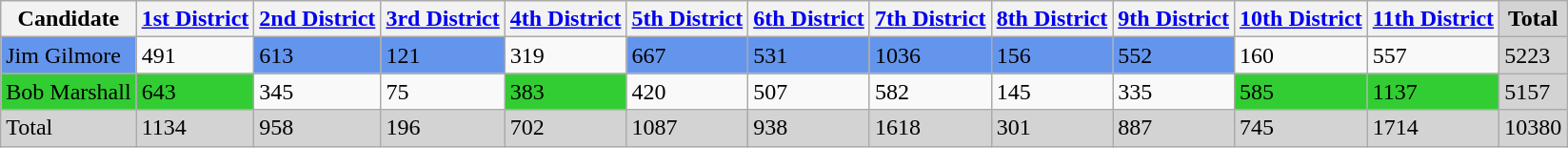<table Class="wikitable">
<tr>
<th>Candidate</th>
<th><a href='#'>1st District</a></th>
<th><a href='#'>2nd District</a></th>
<th><a href='#'>3rd District</a></th>
<th><a href='#'>4th District</a></th>
<th><a href='#'>5th District</a></th>
<th><a href='#'>6th District</a></th>
<th><a href='#'>7th District</a></th>
<th><a href='#'>8th District</a></th>
<th><a href='#'>9th District</a></th>
<th><a href='#'>10th District</a></th>
<th><a href='#'>11th District</a></th>
<th style="background:lightgrey;">Total</th>
</tr>
<tr>
<td style="background:cornflowerblue;">Jim Gilmore</td>
<td>491</td>
<td style="background:cornflowerblue;">613</td>
<td style="background:cornflowerblue;">121</td>
<td>319</td>
<td style="background:cornflowerblue;">667</td>
<td style="background:cornflowerblue;">531</td>
<td style="background:cornflowerblue;">1036</td>
<td style="background:cornflowerblue;">156</td>
<td style="background:cornflowerblue;">552</td>
<td>160</td>
<td>557</td>
<td style="background:lightgrey;">5223</td>
</tr>
<tr>
<td style="background:limegreen;">Bob Marshall</td>
<td style="background:limegreen;">643</td>
<td>345</td>
<td>75</td>
<td style="background:limegreen;">383</td>
<td>420</td>
<td>507</td>
<td>582</td>
<td>145</td>
<td>335</td>
<td style="background:limegreen;">585</td>
<td style="background:limegreen;">1137</td>
<td style="background:lightgrey;">5157</td>
</tr>
<tr>
<td style="background:lightgrey;">Total</td>
<td style="background:lightgrey;">1134</td>
<td style="background:lightgrey;">958</td>
<td style="background:lightgrey;">196</td>
<td style="background:lightgrey;">702</td>
<td style="background:lightgrey;">1087</td>
<td style="background:lightgrey;">938</td>
<td style="background:lightgrey;">1618</td>
<td style="background:lightgrey;">301</td>
<td style="background:lightgrey;">887</td>
<td style="background:lightgrey;">745</td>
<td style="background:lightgrey;">1714</td>
<td style="background:lightgrey;">10380</td>
</tr>
</table>
